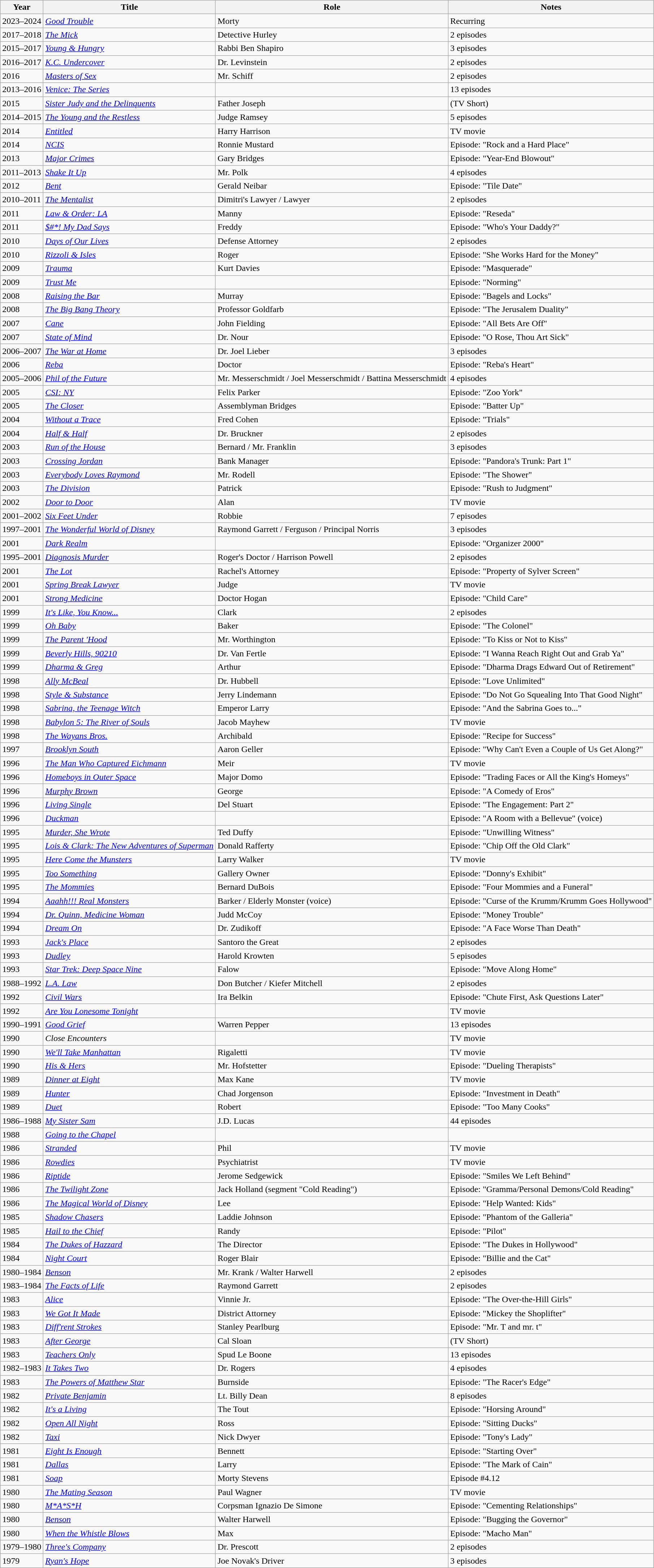<table class="wikitable sortable plainrowheaders">
<tr>
<th>Year</th>
<th>Title</th>
<th>Role</th>
<th>Notes</th>
</tr>
<tr>
<td>2023–2024</td>
<td><em><a href='#'>Good Trouble</a></em></td>
<td>Morty</td>
<td>Recurring</td>
</tr>
<tr>
<td>2017–2018</td>
<td><em><a href='#'>The Mick</a></em></td>
<td>Detective Hurley</td>
<td>2 episodes</td>
</tr>
<tr>
<td>2015–2017</td>
<td><em><a href='#'>Young & Hungry</a></em></td>
<td>Rabbi Ben Shapiro</td>
<td>3 episodes</td>
</tr>
<tr>
<td>2016–2017</td>
<td><em><a href='#'>K.C. Undercover</a></em></td>
<td>Dr. Levinstein</td>
<td>2 episodes</td>
</tr>
<tr>
<td>2016</td>
<td><em><a href='#'>Masters of Sex</a></em></td>
<td>Mr. Schiff</td>
<td>2 episodes</td>
</tr>
<tr>
<td>2013–2016</td>
<td><em><a href='#'>Venice: The Series</a></em></td>
<td></td>
<td>13 episodes</td>
</tr>
<tr>
<td>2015</td>
<td><em><a href='#'>Sister Judy and the Delinquents</a></em></td>
<td>Father Joseph</td>
<td>(TV Short)</td>
</tr>
<tr>
<td>2014–2015</td>
<td><em><a href='#'>The Young and the Restless</a></em></td>
<td>Judge Ramsey</td>
<td>5 episodes</td>
</tr>
<tr>
<td>2014</td>
<td><em><a href='#'>Entitled</a></em></td>
<td>Harry Harrison</td>
<td>TV movie</td>
</tr>
<tr>
<td>2014</td>
<td><em><a href='#'>NCIS</a></em></td>
<td>Ronnie Mustard</td>
<td>Episode: "Rock and a Hard Place"</td>
</tr>
<tr>
<td>2013</td>
<td><em><a href='#'>Major Crimes</a></em></td>
<td>Gary Bridges</td>
<td>Episode: "Year-End Blowout"</td>
</tr>
<tr>
<td>2011–2013</td>
<td><em><a href='#'>Shake It Up</a></em></td>
<td>Mr. Polk</td>
<td>4 episodes</td>
</tr>
<tr>
<td>2012</td>
<td><em><a href='#'>Bent</a></em></td>
<td>Gerald Neibar</td>
<td>Episode: "Tile Date"</td>
</tr>
<tr>
<td>2010–2011</td>
<td><em><a href='#'>The Mentalist</a></em></td>
<td>Dimitri's Lawyer / Lawyer</td>
<td>2 episodes</td>
</tr>
<tr>
<td>2011</td>
<td><em><a href='#'>Law & Order: LA</a></em></td>
<td>Manny</td>
<td>Episode: "Reseda"</td>
</tr>
<tr>
<td>2011</td>
<td><em><a href='#'>$#*! My Dad Says</a></em></td>
<td>Freddy</td>
<td>Episode: "Who's Your Daddy?"</td>
</tr>
<tr>
<td>2010</td>
<td><em><a href='#'>Days of Our Lives</a></em></td>
<td>Defense Attorney</td>
<td>2 episodes</td>
</tr>
<tr>
<td>2010</td>
<td><em><a href='#'>Rizzoli & Isles</a></em></td>
<td>Roger</td>
<td>Episode: "She Works Hard for the Money"</td>
</tr>
<tr>
<td>2009</td>
<td><em><a href='#'>Trauma</a></em></td>
<td>Kurt Davies</td>
<td>Episode: "Masquerade"</td>
</tr>
<tr>
<td>2009</td>
<td><em><a href='#'>Trust Me</a></em></td>
<td></td>
<td>Episode: "Norming"</td>
</tr>
<tr>
<td>2008</td>
<td><em><a href='#'>Raising the Bar</a></em></td>
<td>Murray</td>
<td>Episode: "Bagels and Locks"</td>
</tr>
<tr>
<td>2008</td>
<td><em><a href='#'>The Big Bang Theory</a></em></td>
<td>Professor Goldfarb</td>
<td>Episode: "The Jerusalem Duality"</td>
</tr>
<tr>
<td>2007</td>
<td><em><a href='#'>Cane</a></em></td>
<td>John Fielding</td>
<td>Episode: "All Bets Are Off"</td>
</tr>
<tr>
<td>2007</td>
<td><em><a href='#'>State of Mind</a></em></td>
<td>Dr. Nour</td>
<td>Episode: "O Rose, Thou Art Sick"</td>
</tr>
<tr>
<td>2006–2007</td>
<td><em><a href='#'>The War at Home</a></em></td>
<td>Dr. Joel Lieber</td>
<td>3 episodes</td>
</tr>
<tr>
<td>2006</td>
<td><em><a href='#'>Reba</a></em></td>
<td>Doctor</td>
<td>Episode: "Reba's Heart"</td>
</tr>
<tr>
<td>2005–2006</td>
<td><em><a href='#'>Phil of the Future</a></em></td>
<td>Mr. Messerschmidt / Joel Messerschmidt / Battina Messerschmidt</td>
<td>4 episodes</td>
</tr>
<tr>
<td>2005</td>
<td><em><a href='#'>CSI: NY</a></em></td>
<td>Felix Parker</td>
<td>Episode: "Zoo York"</td>
</tr>
<tr>
<td>2005</td>
<td><em><a href='#'>The Closer</a></em></td>
<td>Assemblyman Bridges</td>
<td>Episode: "Batter Up"</td>
</tr>
<tr>
<td>2004</td>
<td><em><a href='#'>Without a Trace</a></em></td>
<td>Fred Cohen</td>
<td>Episode: "Trials"</td>
</tr>
<tr>
<td>2004</td>
<td><em><a href='#'>Half & Half</a></em></td>
<td>Dr. Bruckner</td>
<td>2 episodes</td>
</tr>
<tr>
<td>2003</td>
<td><em><a href='#'>Run of the House</a></em></td>
<td>Bernard / Mr. Franklin</td>
<td>3 episodes</td>
</tr>
<tr>
<td>2003</td>
<td><em><a href='#'>Crossing Jordan</a></em></td>
<td>Bank Manager</td>
<td>Episode: "Pandora's Trunk: Part 1"</td>
</tr>
<tr>
<td>2003</td>
<td><em><a href='#'>Everybody Loves Raymond</a></em></td>
<td>Mr. Rodell</td>
<td>Episode: "The Shower"</td>
</tr>
<tr>
<td>2003</td>
<td><em><a href='#'>The Division</a></em></td>
<td>Patrick</td>
<td>Episode: "Rush to Judgment"</td>
</tr>
<tr>
<td>2002</td>
<td><em><a href='#'>Door to Door</a></em></td>
<td>Alan</td>
<td>TV movie</td>
</tr>
<tr>
<td>2001–2002</td>
<td><em><a href='#'>Six Feet Under</a></em></td>
<td>Robbie</td>
<td>7 episodes</td>
</tr>
<tr>
<td>1997–2001</td>
<td><em><a href='#'>The Wonderful World of Disney</a></em></td>
<td>Raymond Garrett / Ferguson / Principal Norris</td>
<td>3 episodes</td>
</tr>
<tr>
<td>2001</td>
<td><em><a href='#'>Dark Realm</a></em></td>
<td></td>
<td>Episode: "Organizer 2000"</td>
</tr>
<tr>
<td>1995–2001</td>
<td><em><a href='#'>Diagnosis Murder</a></em></td>
<td>Roger's Doctor / Harrison Powell</td>
<td>2 episodes</td>
</tr>
<tr>
<td>2001</td>
<td><em><a href='#'>The Lot</a></em></td>
<td>Rachel's Attorney</td>
<td>Episode: "Property of Sylver Screen"</td>
</tr>
<tr>
<td>2001</td>
<td><em><a href='#'>Spring Break Lawyer</a></em></td>
<td>Judge</td>
<td>TV movie</td>
</tr>
<tr>
<td>2001</td>
<td><em><a href='#'>Strong Medicine</a></em></td>
<td>Doctor Hogan</td>
<td>Episode: "Child Care"</td>
</tr>
<tr>
<td>1999</td>
<td><em><a href='#'>It's Like, You Know...</a></em></td>
<td>Clark</td>
<td>2 episodes</td>
</tr>
<tr>
<td>1999</td>
<td><em><a href='#'>Oh Baby</a></em></td>
<td>Baker</td>
<td>Episode: "The Colonel"</td>
</tr>
<tr>
<td>1999</td>
<td><em><a href='#'>The Parent 'Hood</a></em></td>
<td>Mr. Worthington</td>
<td>Episode: "To Kiss or Not to Kiss"</td>
</tr>
<tr>
<td>1999</td>
<td><em><a href='#'>Beverly Hills, 90210</a></em></td>
<td>Dr. Van Fertle</td>
<td>Episode: "I Wanna Reach Right Out and Grab Ya"</td>
</tr>
<tr>
<td>1999</td>
<td><em><a href='#'>Dharma & Greg</a></em></td>
<td>Arthur</td>
<td>Episode: "Dharma Drags Edward Out of Retirement"</td>
</tr>
<tr>
<td>1998</td>
<td><em><a href='#'>Ally McBeal</a></em></td>
<td>Dr. Hubbell</td>
<td>Episode: "Love Unlimited"</td>
</tr>
<tr>
<td>1998</td>
<td><em><a href='#'>Style & Substance</a></em></td>
<td>Jerry Lindemann</td>
<td>Episode: "Do Not Go Squealing Into That Good Night"</td>
</tr>
<tr>
<td>1998</td>
<td><em><a href='#'>Sabrina, the Teenage Witch</a></em></td>
<td>Emperor Larry</td>
<td>Episode: "And the Sabrina Goes to..."</td>
</tr>
<tr>
<td>1998</td>
<td><em><a href='#'>Babylon 5: The River of Souls</a></em></td>
<td>Jacob Mayhew</td>
<td>TV movie</td>
</tr>
<tr>
<td>1998</td>
<td><em><a href='#'>The Wayans Bros.</a></em></td>
<td>Archibald</td>
<td>Episode: "Recipe for Success"</td>
</tr>
<tr>
<td>1997</td>
<td><em><a href='#'>Brooklyn South</a></em></td>
<td>Aaron Geller</td>
<td>Episode: "Why Can't Even a Couple of Us Get Along?"</td>
</tr>
<tr>
<td>1996</td>
<td><em><a href='#'>The Man Who Captured Eichmann</a></em></td>
<td>Meir</td>
<td>TV movie</td>
</tr>
<tr>
<td>1996</td>
<td><em><a href='#'>Homeboys in Outer Space</a></em></td>
<td>Major Domo</td>
<td>Episode: "Trading Faces or All the King's Homeys"</td>
</tr>
<tr>
<td>1996</td>
<td><em><a href='#'>Murphy Brown</a></em></td>
<td>George</td>
<td>Episode: "A Comedy of Eros"</td>
</tr>
<tr>
<td>1996</td>
<td><em><a href='#'>Living Single</a></em></td>
<td>Del Stuart</td>
<td>Episode: "The Engagement: Part 2"</td>
</tr>
<tr>
<td>1996</td>
<td><em><a href='#'>Duckman</a></em></td>
<td></td>
<td>Episode: "A Room with a Bellevue" (voice)</td>
</tr>
<tr>
<td>1995</td>
<td><em><a href='#'>Murder, She Wrote</a></em></td>
<td>Ted Duffy</td>
<td>Episode: "Unwilling Witness"</td>
</tr>
<tr>
<td>1995</td>
<td><em><a href='#'>Lois & Clark: The New Adventures of Superman</a></em></td>
<td>Donald Rafferty</td>
<td>Episode: "Chip Off the Old Clark"</td>
</tr>
<tr>
<td>1995</td>
<td><em><a href='#'>Here Come the Munsters</a></em></td>
<td>Larry Walker</td>
<td>TV movie</td>
</tr>
<tr>
<td>1995</td>
<td><em><a href='#'>Too Something</a></em></td>
<td>Gallery Owner</td>
<td>Episode: "Donny's Exhibit"</td>
</tr>
<tr>
<td>1995</td>
<td><em><a href='#'>The Mommies</a></em></td>
<td>Bernard DuBois</td>
<td>Episode: "Four Mommies and a Funeral"</td>
</tr>
<tr>
<td>1994</td>
<td><em><a href='#'>Aaahh!!! Real Monsters</a></em></td>
<td>Barker / Elderly Monster (voice)</td>
<td>Episode: "Curse of the Krumm/Krumm Goes Hollywood"</td>
</tr>
<tr>
<td>1994</td>
<td><em><a href='#'>Dr. Quinn, Medicine Woman</a></em></td>
<td>Judd McCoy</td>
<td>Episode: "Money Trouble"</td>
</tr>
<tr>
<td>1994</td>
<td><em><a href='#'>Dream On</a></em></td>
<td>Dr. Zudikoff</td>
<td>Episode: "A Face Worse Than Death"</td>
</tr>
<tr>
<td>1993</td>
<td><em><a href='#'>Jack's Place</a></em></td>
<td>Santoro the Great</td>
<td>2 episodes</td>
</tr>
<tr>
<td>1993</td>
<td><em><a href='#'>Dudley</a></em></td>
<td>Harold Krowten</td>
<td>5 episodes</td>
</tr>
<tr>
<td>1993</td>
<td><em><a href='#'>Star Trek: Deep Space Nine</a></em></td>
<td>Falow</td>
<td>Episode: "Move Along Home"</td>
</tr>
<tr>
<td>1988–1992</td>
<td><em><a href='#'>L.A. Law</a></em></td>
<td>Don Butcher / Kiefer Mitchell</td>
<td>2 episodes</td>
</tr>
<tr>
<td>1992</td>
<td><em><a href='#'>Civil Wars</a></em></td>
<td>Ira Belkin</td>
<td>Episode: "Chute First, Ask Questions Later"</td>
</tr>
<tr>
<td>1992</td>
<td><em><a href='#'>Are You Lonesome Tonight</a></em></td>
<td></td>
<td>TV movie</td>
</tr>
<tr>
<td>1990–1991</td>
<td><em><a href='#'>Good Grief</a></em></td>
<td>Warren Pepper</td>
<td>13 episodes</td>
</tr>
<tr>
<td>1990</td>
<td><em>Close Encounters</em></td>
<td></td>
<td>TV movie</td>
</tr>
<tr>
<td>1990</td>
<td><em><a href='#'>We'll Take Manhattan</a></em></td>
<td>Rigaletti</td>
<td>TV movie</td>
</tr>
<tr>
<td>1990</td>
<td><em><a href='#'>His & Hers</a></em></td>
<td>Mr. Hofstetter</td>
<td>Episode: "Dueling Therapists"</td>
</tr>
<tr>
<td>1989</td>
<td><em><a href='#'>Dinner at Eight</a></em></td>
<td>Max Kane</td>
<td>TV movie</td>
</tr>
<tr>
<td>1989</td>
<td><em><a href='#'>Hunter</a></em></td>
<td>Chad Jorgenson</td>
<td>Episode: "Investment in Death"</td>
</tr>
<tr>
<td>1989</td>
<td><em><a href='#'>Duet</a></em></td>
<td>Robert</td>
<td>Episode: "Too Many Cooks"</td>
</tr>
<tr>
<td>1986–1988</td>
<td><em><a href='#'>My Sister Sam</a></em></td>
<td>J.D. Lucas</td>
<td>44 episodes</td>
</tr>
<tr>
<td>1988</td>
<td><em><a href='#'>Going to the Chapel</a></em></td>
<td></td>
<td></td>
</tr>
<tr>
<td>1986</td>
<td><em><a href='#'>Stranded</a></em></td>
<td>Phil</td>
<td>TV movie</td>
</tr>
<tr>
<td>1986</td>
<td><em><a href='#'>Rowdies</a></em></td>
<td>Psychiatrist</td>
<td>TV movie</td>
</tr>
<tr>
<td>1986</td>
<td><em><a href='#'>Riptide</a></em></td>
<td>Jerome Sedgewick</td>
<td>Episode: "Smiles We Left Behind"</td>
</tr>
<tr>
<td>1986</td>
<td><em><a href='#'>The Twilight Zone</a></em></td>
<td>Jack Holland (segment "Cold Reading")</td>
<td>Episode: "Gramma/Personal Demons/Cold Reading"</td>
</tr>
<tr>
<td>1986</td>
<td><em><a href='#'>The Magical World of Disney</a></em></td>
<td>Lee</td>
<td>Episode: "Help Wanted: Kids"</td>
</tr>
<tr>
<td>1985</td>
<td><em><a href='#'>Shadow Chasers</a></em></td>
<td>Laddie Johnson</td>
<td>Episode: "Phantom of the Galleria"</td>
</tr>
<tr>
<td>1985</td>
<td><em><a href='#'>Hail to the Chief</a></em></td>
<td>Randy</td>
<td>Episode: "Pilot"</td>
</tr>
<tr>
<td>1984</td>
<td><em><a href='#'>The Dukes of Hazzard</a></em></td>
<td>The Director</td>
<td>Episode: "The Dukes in Hollywood"</td>
</tr>
<tr>
<td>1984</td>
<td><em><a href='#'>Night Court</a></em></td>
<td>Roger Blair</td>
<td>Episode: "Billie and the Cat"</td>
</tr>
<tr>
<td>1980–1984</td>
<td><em><a href='#'>Benson</a></em></td>
<td>Mr. Krank / Walter Harwell</td>
<td>2 episodes</td>
</tr>
<tr>
<td>1983–1984</td>
<td><em><a href='#'>The Facts of Life</a></em></td>
<td>Raymond Garrett</td>
<td>2 episodes</td>
</tr>
<tr>
<td>1983</td>
<td><em><a href='#'>Alice</a></em></td>
<td>Vinnie Jr.</td>
<td>Episode: "The Over-the-Hill Girls"</td>
</tr>
<tr>
<td>1983</td>
<td><em><a href='#'>We Got It Made</a></em></td>
<td>District Attorney</td>
<td>Episode: "Mickey the Shoplifter"</td>
</tr>
<tr>
<td>1983</td>
<td><em><a href='#'>Diff'rent Strokes</a></em></td>
<td>Stanley Pearlburg</td>
<td>Episode: "Mr. T and mr. t"</td>
</tr>
<tr>
<td>1983</td>
<td><em><a href='#'>After George</a></em></td>
<td>Cal Sloan</td>
<td>(TV Short)</td>
</tr>
<tr>
<td>1983</td>
<td><em><a href='#'>Teachers Only</a></em></td>
<td>Spud Le Boone</td>
<td>13 episodes</td>
</tr>
<tr>
<td>1982–1983</td>
<td><em><a href='#'>It Takes Two</a></em></td>
<td>Dr. Rogers</td>
<td>4 episodes</td>
</tr>
<tr>
<td>1983</td>
<td><em><a href='#'>The Powers of Matthew Star</a></em></td>
<td>Burnside</td>
<td>Episode: "The Racer's Edge"</td>
</tr>
<tr>
<td>1982</td>
<td><em><a href='#'>Private Benjamin</a></em></td>
<td>Lt. Billy Dean</td>
<td>8 episodes</td>
</tr>
<tr>
<td>1982</td>
<td><em><a href='#'>It's a Living</a></em></td>
<td>The Tout</td>
<td>Episode: "Horsing Around"</td>
</tr>
<tr>
<td>1982</td>
<td><em><a href='#'>Open All Night</a></em></td>
<td>Ross</td>
<td>Episode: "Sitting Ducks"</td>
</tr>
<tr>
<td>1982</td>
<td><em><a href='#'>Taxi</a></em></td>
<td>Nick Dwyer</td>
<td>Episode: "Tony's Lady"</td>
</tr>
<tr>
<td>1981</td>
<td><em><a href='#'>Eight Is Enough</a></em></td>
<td>Bennett</td>
<td>Episode: "Starting Over"</td>
</tr>
<tr>
<td>1981</td>
<td><em><a href='#'>Dallas</a></em></td>
<td>Larry</td>
<td>Episode: "The Mark of Cain"</td>
</tr>
<tr>
<td>1981</td>
<td><em><a href='#'>Soap</a></em></td>
<td>Morty Stevens</td>
<td>Episode #4.12</td>
</tr>
<tr>
<td>1980</td>
<td><em><a href='#'>The Mating Season</a></em></td>
<td>Paul Wagner</td>
<td>TV movie</td>
</tr>
<tr>
<td>1980</td>
<td><em><a href='#'>M*A*S*H</a></em></td>
<td>Corpsman Ignazio De Simone</td>
<td>Episode: "Cementing Relationships"</td>
</tr>
<tr>
<td>1980</td>
<td><em><a href='#'>Benson</a></em></td>
<td>Walter Harwell</td>
<td>Episode: "Bugging the Governor"</td>
</tr>
<tr>
<td>1980</td>
<td><em><a href='#'>When the Whistle Blows</a></em></td>
<td>Max</td>
<td>Episode: "Macho Man"</td>
</tr>
<tr>
<td>1979–1980</td>
<td><em><a href='#'>Three's Company</a></em></td>
<td>Dr. Prescott</td>
<td>2 episodes</td>
</tr>
<tr>
<td>1979</td>
<td><em><a href='#'>Ryan's Hope</a></em></td>
<td>Joe Novak's Driver</td>
<td>3 episodes</td>
</tr>
</table>
